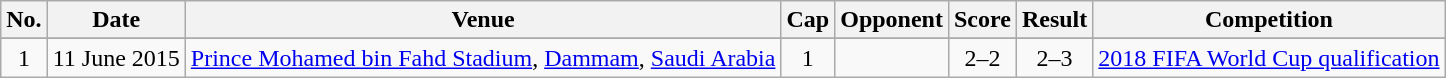<table class="wikitable sortable">
<tr>
<th scope="col">No.</th>
<th scope="col">Date</th>
<th scope="col">Venue</th>
<th scope="col">Cap</th>
<th scope="col">Opponent</th>
<th scope="col">Score</th>
<th scope="col">Result</th>
<th scope="col">Competition</th>
</tr>
<tr>
</tr>
<tr>
<td align="center">1</td>
<td>11 June 2015</td>
<td><a href='#'>Prince Mohamed bin Fahd Stadium</a>, <a href='#'>Dammam</a>, <a href='#'>Saudi Arabia</a></td>
<td align="center">1</td>
<td></td>
<td align=center>2–2</td>
<td align=center>2–3</td>
<td><a href='#'>2018 FIFA World Cup qualification</a></td>
</tr>
</table>
